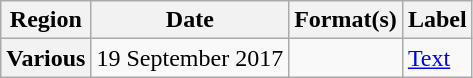<table class="wikitable plainrowheaders">
<tr>
<th scope="col">Region</th>
<th scope="col">Date</th>
<th scope="col">Format(s)</th>
<th scope="col">Label</th>
</tr>
<tr>
<th scope="row">Various</th>
<td>19 September 2017</td>
<td></td>
<td><a href='#'>Text</a></td>
</tr>
</table>
